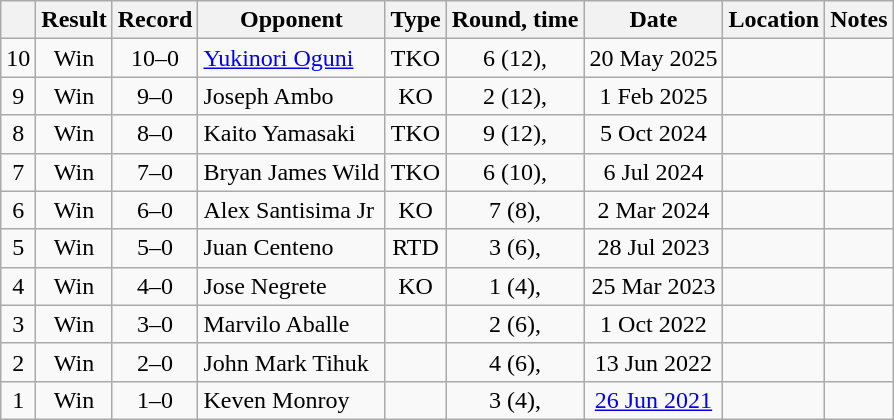<table class="wikitable" style="text-align:center">
<tr>
<th></th>
<th>Result</th>
<th>Record</th>
<th>Opponent</th>
<th>Type</th>
<th>Round, time</th>
<th>Date</th>
<th>Location</th>
<th>Notes</th>
</tr>
<tr>
<td>10</td>
<td>Win</td>
<td>10–0</td>
<td style="text-align: left;"><a href='#'>Yukinori Oguni</a></td>
<td>TKO</td>
<td>6 (12), </td>
<td>20 May 2025</td>
<td style="text-align:left;"></td>
<td style="text-align:left;"></td>
</tr>
<tr>
<td>9</td>
<td>Win</td>
<td>9–0</td>
<td style="text-align:left;">Joseph Ambo</td>
<td>KO</td>
<td>2 (12), </td>
<td>1 Feb 2025</td>
<td style="text-align:left;"></td>
<td style="text-align:left;"></td>
</tr>
<tr>
<td>8</td>
<td>Win</td>
<td>8–0</td>
<td style="text-align:left;">Kaito Yamasaki</td>
<td>TKO</td>
<td>9 (12), </td>
<td>5 Oct 2024</td>
<td style="text-align:left;"></td>
<td style="text-align:left;"></td>
</tr>
<tr>
<td>7</td>
<td>Win</td>
<td>7–0</td>
<td style="text-align:left;">Bryan James Wild</td>
<td>TKO</td>
<td>6 (10), </td>
<td>6 Jul 2024</td>
<td style="text-align:left;"></td>
<td></td>
</tr>
<tr>
<td>6</td>
<td>Win</td>
<td>6–0</td>
<td style="text-align:left;">Alex Santisima Jr</td>
<td>KO</td>
<td>7 (8), </td>
<td>2 Mar 2024</td>
<td style="text-align:left;"></td>
<td></td>
</tr>
<tr>
<td>5</td>
<td>Win</td>
<td>5–0</td>
<td style="text-align:left;">Juan Centeno</td>
<td>RTD</td>
<td>3 (6), </td>
<td>28 Jul 2023</td>
<td style="text-align:left;"></td>
<td></td>
</tr>
<tr>
<td>4</td>
<td>Win</td>
<td>4–0</td>
<td style="text-align:left;">Jose Negrete</td>
<td>KO</td>
<td>1 (4), </td>
<td>25 Mar 2023</td>
<td style="text-align:left;"></td>
<td></td>
</tr>
<tr>
<td>3</td>
<td>Win</td>
<td>3–0</td>
<td style="text-align:left;">Marvilo Aballe</td>
<td></td>
<td>2 (6), </td>
<td>1 Oct 2022</td>
<td style="text-align:left;"></td>
<td></td>
</tr>
<tr>
<td>2</td>
<td>Win</td>
<td>2–0</td>
<td style="text-align:left;">John Mark Tihuk</td>
<td></td>
<td>4 (6), </td>
<td>13 Jun 2022</td>
<td style="text-align:left;"></td>
<td></td>
</tr>
<tr>
<td>1</td>
<td>Win</td>
<td>1–0</td>
<td style="text-align:left;">Keven Monroy</td>
<td></td>
<td>3 (4), </td>
<td><a href='#'>26 Jun 2021</a></td>
<td style="text-align:left;"></td>
<td></td>
</tr>
</table>
